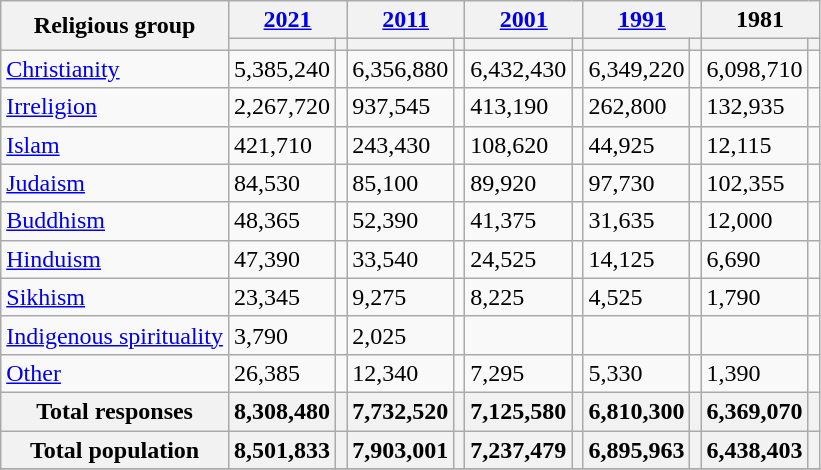<table class="wikitable collapsible sortable">
<tr>
<th rowspan="2">Religious group</th>
<th colspan="2"><a href='#'>2021</a></th>
<th colspan="2"><a href='#'>2011</a></th>
<th colspan="2"><a href='#'>2001</a></th>
<th colspan="2"><a href='#'>1991</a></th>
<th colspan="2">1981</th>
</tr>
<tr>
<th><a href='#'></a></th>
<th></th>
<th></th>
<th></th>
<th></th>
<th></th>
<th></th>
<th></th>
<th></th>
<th></th>
</tr>
<tr>
<td><a href='#'>Christianity</a></td>
<td>5,385,240</td>
<td></td>
<td>6,356,880</td>
<td></td>
<td>6,432,430</td>
<td></td>
<td>6,349,220</td>
<td></td>
<td>6,098,710</td>
<td></td>
</tr>
<tr>
<td><a href='#'>Irreligion</a></td>
<td>2,267,720</td>
<td></td>
<td>937,545</td>
<td></td>
<td>413,190</td>
<td></td>
<td>262,800</td>
<td></td>
<td>132,935</td>
<td></td>
</tr>
<tr>
<td><a href='#'>Islam</a></td>
<td>421,710</td>
<td></td>
<td>243,430</td>
<td></td>
<td>108,620</td>
<td></td>
<td>44,925</td>
<td></td>
<td>12,115</td>
<td></td>
</tr>
<tr>
<td><a href='#'>Judaism</a></td>
<td>84,530</td>
<td></td>
<td>85,100</td>
<td></td>
<td>89,920</td>
<td></td>
<td>97,730</td>
<td></td>
<td>102,355</td>
<td></td>
</tr>
<tr>
<td><a href='#'>Buddhism</a></td>
<td>48,365</td>
<td></td>
<td>52,390</td>
<td></td>
<td>41,375</td>
<td></td>
<td>31,635</td>
<td></td>
<td>12,000</td>
<td></td>
</tr>
<tr>
<td><a href='#'>Hinduism</a></td>
<td>47,390</td>
<td></td>
<td>33,540</td>
<td></td>
<td>24,525</td>
<td></td>
<td>14,125</td>
<td></td>
<td>6,690</td>
<td></td>
</tr>
<tr>
<td><a href='#'>Sikhism</a></td>
<td>23,345</td>
<td></td>
<td>9,275</td>
<td></td>
<td>8,225</td>
<td></td>
<td>4,525</td>
<td></td>
<td>1,790</td>
<td></td>
</tr>
<tr>
<td><a href='#'>Indigenous spirituality</a></td>
<td>3,790</td>
<td></td>
<td>2,025</td>
<td></td>
<td></td>
<td></td>
<td></td>
<td></td>
<td></td>
<td></td>
</tr>
<tr>
<td><a href='#'>Other</a></td>
<td>26,385</td>
<td></td>
<td>12,340</td>
<td></td>
<td>7,295</td>
<td></td>
<td>5,330</td>
<td></td>
<td>1,390</td>
<td></td>
</tr>
<tr>
<th>Total responses</th>
<th>8,308,480</th>
<th></th>
<th>7,732,520</th>
<th></th>
<th>7,125,580</th>
<th></th>
<th>6,810,300</th>
<th></th>
<th>6,369,070</th>
<th></th>
</tr>
<tr class="sortbottom">
<th>Total population</th>
<th>8,501,833</th>
<th></th>
<th>7,903,001</th>
<th></th>
<th>7,237,479</th>
<th></th>
<th>6,895,963</th>
<th></th>
<th>6,438,403</th>
<th></th>
</tr>
<tr class="sortbottom">
</tr>
</table>
